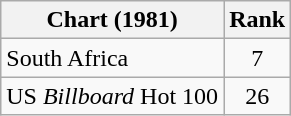<table class="wikitable">
<tr>
<th>Chart (1981)</th>
<th style="text-align:center;">Rank</th>
</tr>
<tr>
<td>South Africa </td>
<td align="center">7</td>
</tr>
<tr>
<td>US <em>Billboard</em> Hot 100</td>
<td style="text-align:center;">26</td>
</tr>
</table>
